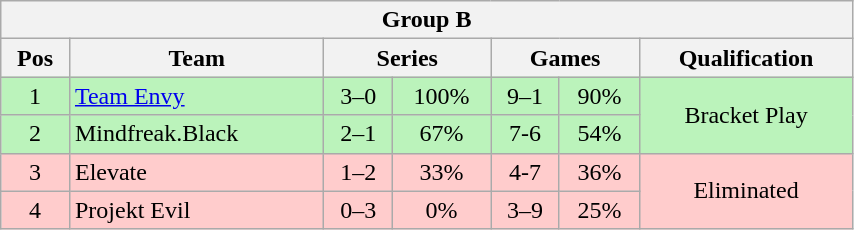<table class="wikitable" style="display: inline-table; margin-left: 50px;width: 45%;">
<tr>
<th colspan="7">Group B</th>
</tr>
<tr>
<th>Pos</th>
<th>Team</th>
<th colspan="2">Series</th>
<th colspan="2">Games</th>
<th>Qualification</th>
</tr>
<tr>
<td style="text-align:center; background:#BBF3BB;">1</td>
<td style="text-align:left; background:#BBF3BB;"><a href='#'>Team Envy</a></td>
<td style="text-align:center; background:#BBF3BB;">3–0</td>
<td style="text-align:center; background:#BBF3BB;">100%</td>
<td style="text-align:center; background:#BBF3BB;">9–1</td>
<td style="text-align:center; background:#BBF3BB;">90%</td>
<td style="text-align:center; background:#BBF3BB;" rowspan="2">Bracket Play</td>
</tr>
<tr>
<td style="text-align:center; background:#BBF3BB;">2</td>
<td style="text-align:left; background:#BBF3BB;">Mindfreak.Black</td>
<td style="text-align:center; background:#BBF3BB;">2–1</td>
<td style="text-align:center; background:#BBF3BB;">67%</td>
<td style="text-align:center; background:#BBF3BB;">7-6</td>
<td style="text-align:center; background:#BBF3BB;">54%</td>
</tr>
<tr>
<td style="text-align:center; background:#FFCCCC;">3</td>
<td style="text-align:left; background:#FFCCCC;">Elevate</td>
<td style="text-align:center; background:#FFCCCC;">1–2</td>
<td style="text-align:center; background:#FFCCCC;">33%</td>
<td style="text-align:center; background:#FFCCCC;">4-7</td>
<td style="text-align:center; background:#FFCCCC;">36%</td>
<td style="text-align:center; background:#FFCCCC;" rowspan="2">Eliminated</td>
</tr>
<tr>
<td style="text-align:center; background:#FFCCCC;">4</td>
<td style="text-align:left; background:#FFCCCC;">Projekt Evil</td>
<td style="text-align:center; background:#FFCCCC;">0–3</td>
<td style="text-align:center; background:#FFCCCC;">0%</td>
<td style="text-align:center; background:#FFCCCC;">3–9</td>
<td style="text-align:center; background:#FFCCCC;">25%</td>
</tr>
</table>
